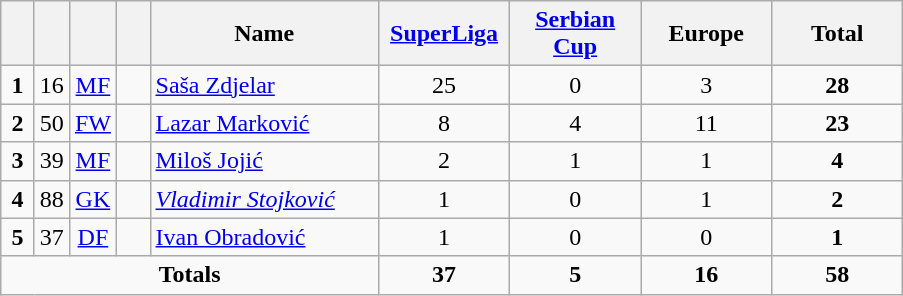<table class="wikitable" style="text-align:center">
<tr>
<th width=15></th>
<th width=15></th>
<th width=15></th>
<th width=15></th>
<th width=145>Name</th>
<th width=80><strong><a href='#'>SuperLiga</a></strong></th>
<th width=80><strong><a href='#'>Serbian Cup</a></strong></th>
<th width=80><strong>Europe</strong></th>
<th width=80>Total</th>
</tr>
<tr>
<td><strong>1</strong></td>
<td>16</td>
<td><a href='#'>MF</a></td>
<td></td>
<td align=left><a href='#'>Saša Zdjelar</a></td>
<td>25</td>
<td>0</td>
<td>3</td>
<td><strong>28</strong></td>
</tr>
<tr>
<td><strong>2</strong></td>
<td>50</td>
<td><a href='#'>FW</a></td>
<td></td>
<td align=left><a href='#'>Lazar Marković</a></td>
<td>8</td>
<td>4</td>
<td>11</td>
<td><strong>23</strong></td>
</tr>
<tr>
<td><strong>3</strong></td>
<td>39</td>
<td><a href='#'>MF</a></td>
<td></td>
<td align=left><a href='#'>Miloš Jojić</a></td>
<td>2</td>
<td>1</td>
<td>1</td>
<td><strong>4</strong></td>
</tr>
<tr>
<td><strong>4</strong></td>
<td>88</td>
<td><a href='#'>GK</a></td>
<td></td>
<td align=left><em><a href='#'>Vladimir Stojković</a></em></td>
<td>1</td>
<td>0</td>
<td>1</td>
<td><strong>2</strong></td>
</tr>
<tr>
<td><strong>5</strong></td>
<td>37</td>
<td><a href='#'>DF</a></td>
<td></td>
<td align=left><a href='#'>Ivan Obradović</a></td>
<td>1</td>
<td>0</td>
<td>0</td>
<td><strong>1</strong></td>
</tr>
<tr>
<td colspan=5><strong>Totals</strong></td>
<td><strong>37</strong></td>
<td><strong>5</strong></td>
<td><strong>16</strong></td>
<td><strong>58</strong></td>
</tr>
</table>
